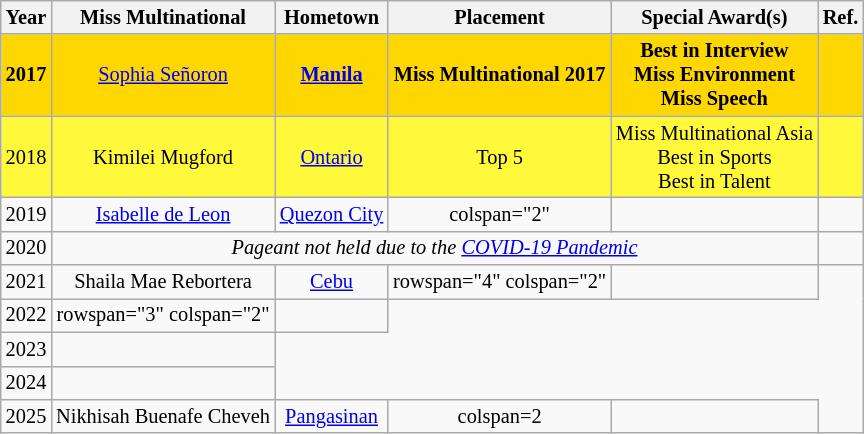<table class="wikitable" style="font-size: 85%; text-align:center" width:100%;">
<tr>
<th>Year</th>
<th>Miss Multinational</th>
<th>Hometown</th>
<th>Placement</th>
<th>Special Award(s)</th>
<th>Ref.</th>
</tr>
<tr style="background-color:gold" font-weight: bold">
<td><strong>2017</strong></td>
<td><a href='#'>Sophia Señoron</a></td>
<td><strong><a href='#'>Manila</a></strong></td>
<td><strong>Miss Multinational 2017</strong></td>
<td><strong>Best in Interview</strong> <br> <strong>Miss Environment</strong> <br> <strong>Miss Speech</strong></td>
<td></td>
</tr>
<tr style="background-color:#FFF83B">
<td>2018</td>
<td>Kimilei Mugford</td>
<td><a href='#'>Ontario</a></td>
<td>Top 5</td>
<td>Miss Multinational Asia <br> Best in Sports <br> Best in Talent</td>
<td></td>
</tr>
<tr>
<td>2019</td>
<td><a href='#'>Isabelle de Leon</a></td>
<td><a href='#'>Quezon City</a></td>
<td>colspan="2" </td>
<td></td>
</tr>
<tr>
<td>2020</td>
<td colspan="4"><em>Pageant not held due to the <a href='#'>COVID-19 Pandemic</a></em></td>
<td></td>
</tr>
<tr>
<td>2021</td>
<td>Shaila Mae Rebortera</td>
<td><a href='#'>Cebu</a></td>
<td>rowspan="4" colspan="2" </td>
<td></td>
</tr>
<tr>
<td>2022</td>
<td>rowspan="3" colspan="2" </td>
<td></td>
</tr>
<tr>
<td>2023</td>
<td></td>
</tr>
<tr>
<td>2024</td>
<td></td>
</tr>
<tr>
<td>2025</td>
<td>Nikhisah Buenafe Cheveh</td>
<td><a href='#'>Pangasinan</a></td>
<td>colspan=2 </td>
<td></td>
</tr>
</table>
